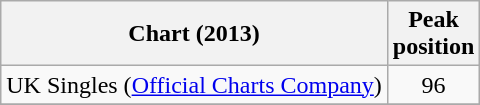<table class="wikitable sortable">
<tr>
<th>Chart (2013)</th>
<th>Peak<br>position</th>
</tr>
<tr>
<td>UK Singles (<a href='#'>Official Charts Company</a>)</td>
<td align="center">96</td>
</tr>
<tr>
</tr>
</table>
